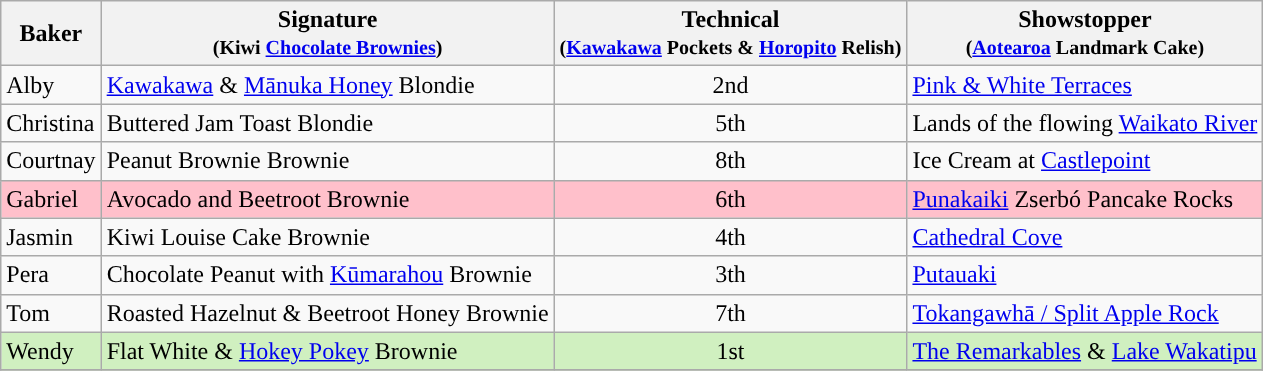<table class="wikitable" style="text-align:center;">
<tr>
<th>Baker</th>
<th>Signature<br><small>(Kiwi <a href='#'>Chocolate Brownies</a>)</small></th>
<th>Technical<br><small>(<a href='#'>Kawakawa</a> Pockets & <a href='#'>Horopito</a> Relish)</small></th>
<th>Showstopper<br><small>(<a href='#'>Aotearoa</a> Landmark Cake)</small></th>
</tr>
<tr>
<td align="left">Alby</td>
<td align="left"><a href='#'>Kawakawa</a> & <a href='#'>Mānuka Honey</a> Blondie</td>
<td>2nd</td>
<td align="left"><a href='#'>Pink & White Terraces</a></td>
</tr>
<tr>
<td align="left">Christina</td>
<td align="left">Buttered Jam Toast Blondie</td>
<td>5th</td>
<td align="left">Lands of the flowing <a href='#'>Waikato River</a></td>
</tr>
<tr>
<td align="left">Courtnay</td>
<td align="left">Peanut Brownie Brownie</td>
<td>8th</td>
<td align="left">Ice Cream at <a href='#'>Castlepoint</a></td>
</tr>
<tr style="background:pink;">
<td align="left">Gabriel</td>
<td align="left">Avocado and Beetroot Brownie</td>
<td>6th</td>
<td align="left"><a href='#'>Punakaiki</a> Zserbó Pancake Rocks</td>
</tr>
<tr>
<td align="left">Jasmin</td>
<td align="left">Kiwi Louise Cake Brownie</td>
<td>4th</td>
<td align="left"><a href='#'>Cathedral Cove</a></td>
</tr>
<tr>
<td align="left">Pera</td>
<td align="left">Chocolate Peanut with <a href='#'>Kūmarahou</a> Brownie</td>
<td>3th</td>
<td align="left"><a href='#'>Putauaki</a></td>
</tr>
<tr>
<td align="left">Tom</td>
<td align="left">Roasted Hazelnut & Beetroot Honey Brownie</td>
<td>7th</td>
<td align="left"><a href='#'>Tokangawhā / Split Apple Rock</a></td>
</tr>
<tr style="background:#d0f0c0;">
<td align="left">Wendy</td>
<td align="left">Flat White & <a href='#'>Hokey Pokey</a> Brownie</td>
<td>1st</td>
<td align="left"><a href='#'>The Remarkables</a> & <a href='#'>Lake Wakatipu</a></td>
</tr>
<tr>
</tr>
</table>
